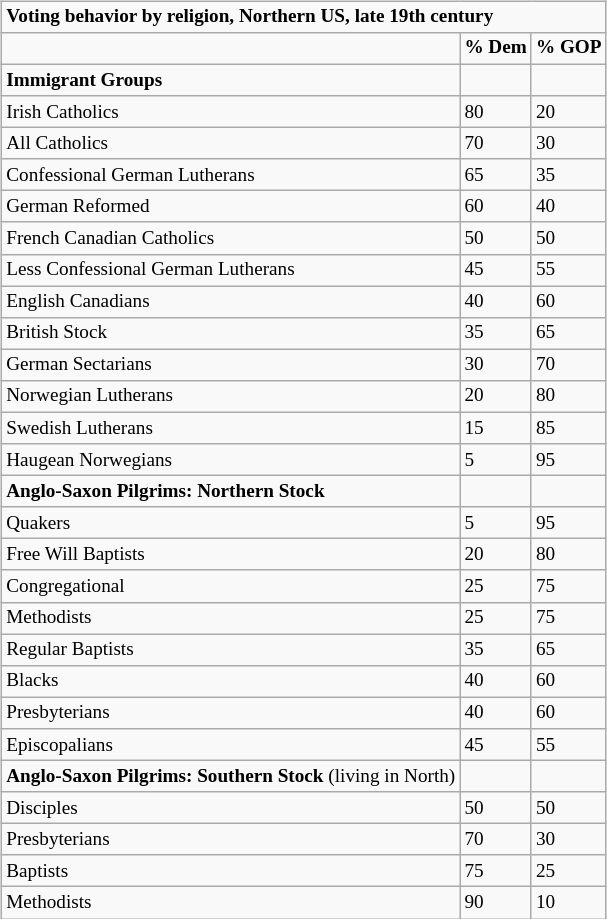<table class="wikitable" style="float:right; clear:right; font-size: 80%; margin-left:1em">
<tr>
<td colspan=3><strong>Voting behavior by religion, Northern US, late 19th century</strong></td>
</tr>
<tr>
<td> </td>
<td><strong>% Dem</strong></td>
<td><strong>% GOP</strong></td>
</tr>
<tr>
<td><strong>Immigrant Groups</strong></td>
<td> </td>
<td> </td>
</tr>
<tr>
<td>Irish Catholics</td>
<td>80</td>
<td>20</td>
</tr>
<tr>
<td>All Catholics</td>
<td>70</td>
<td>30</td>
</tr>
<tr>
<td>Confessional German Lutherans</td>
<td>65</td>
<td>35</td>
</tr>
<tr>
<td>German Reformed</td>
<td>60</td>
<td>40</td>
</tr>
<tr>
<td>French Canadian Catholics</td>
<td>50</td>
<td>50</td>
</tr>
<tr>
<td>Less Confessional German Lutherans</td>
<td>45</td>
<td>55</td>
</tr>
<tr>
<td>English Canadians</td>
<td>40</td>
<td>60</td>
</tr>
<tr>
<td>British Stock</td>
<td>35</td>
<td>65</td>
</tr>
<tr>
<td>German Sectarians</td>
<td>30</td>
<td>70</td>
</tr>
<tr>
<td>Norwegian Lutherans</td>
<td>20</td>
<td>80</td>
</tr>
<tr>
<td>Swedish Lutherans</td>
<td>15</td>
<td>85</td>
</tr>
<tr>
<td>Haugean Norwegians</td>
<td>5</td>
<td>95</td>
</tr>
<tr>
<td><strong>Anglo-Saxon Pilgrims: Northern Stock</strong></td>
<td></td>
<td></td>
</tr>
<tr>
<td>Quakers</td>
<td>5</td>
<td>95</td>
</tr>
<tr>
<td>Free Will Baptists</td>
<td>20</td>
<td>80</td>
</tr>
<tr>
<td>Congregational</td>
<td>25</td>
<td>75</td>
</tr>
<tr>
<td>Methodists</td>
<td>25</td>
<td>75</td>
</tr>
<tr>
<td>Regular Baptists</td>
<td>35</td>
<td>65</td>
</tr>
<tr>
<td>Blacks</td>
<td>40</td>
<td>60</td>
</tr>
<tr>
<td>Presbyterians</td>
<td>40</td>
<td>60</td>
</tr>
<tr>
<td>Episcopalians</td>
<td>45</td>
<td>55</td>
</tr>
<tr>
<td><strong>Anglo-Saxon Pilgrims: Southern Stock</strong> (living in North)</td>
<td></td>
<td></td>
</tr>
<tr>
<td>Disciples</td>
<td>50</td>
<td>50</td>
</tr>
<tr>
<td>Presbyterians</td>
<td>70</td>
<td>30</td>
</tr>
<tr>
<td>Baptists</td>
<td>75</td>
<td>25</td>
</tr>
<tr>
<td>Methodists</td>
<td>90</td>
<td>10</td>
</tr>
</table>
